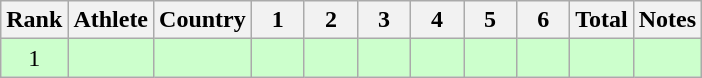<table class="wikitable sortable" style="text-align:center">
<tr>
<th>Rank</th>
<th>Athlete</th>
<th>Country</th>
<th style="width: 28px">1</th>
<th style="width: 28px">2</th>
<th style="width: 28px">3</th>
<th style="width: 28px">4</th>
<th style="width: 28px">5</th>
<th style="width: 28px">6</th>
<th>Total</th>
<th class="unsortable">Notes</th>
</tr>
<tr bgcolor=#ccffcc>
<td>1</td>
<td align="left"></td>
<td align="left"></td>
<td></td>
<td></td>
<td></td>
<td></td>
<td></td>
<td></td>
<td></td>
<td></td>
</tr>
</table>
